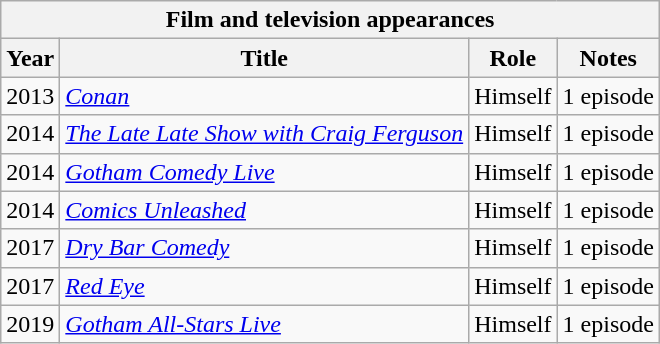<table class= wikitable>
<tr>
<th colspan="4">Film and television appearances</th>
</tr>
<tr>
<th>Year</th>
<th>Title</th>
<th>Role</th>
<th>Notes</th>
</tr>
<tr>
<td>2013</td>
<td><em><a href='#'>Conan</a></em></td>
<td>Himself</td>
<td>1 episode</td>
</tr>
<tr>
<td>2014</td>
<td><em><a href='#'>The Late Late Show with Craig Ferguson</a></em></td>
<td>Himself</td>
<td>1 episode</td>
</tr>
<tr>
<td>2014</td>
<td><em><a href='#'>Gotham Comedy Live</a></em></td>
<td>Himself</td>
<td>1 episode</td>
</tr>
<tr>
<td>2014</td>
<td><em><a href='#'>Comics Unleashed</a></em></td>
<td>Himself</td>
<td>1 episode</td>
</tr>
<tr>
<td>2017</td>
<td><em><a href='#'>Dry Bar Comedy</a></em></td>
<td>Himself</td>
<td>1 episode</td>
</tr>
<tr>
<td>2017</td>
<td><em><a href='#'>Red Eye</a></em></td>
<td>Himself</td>
<td>1 episode</td>
</tr>
<tr>
<td>2019</td>
<td><em><a href='#'>Gotham All-Stars Live</a></em></td>
<td>Himself</td>
<td>1 episode</td>
</tr>
</table>
